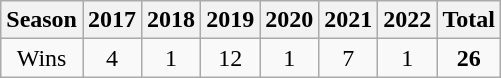<table class="wikitable">
<tr>
<th>Season</th>
<th>2017</th>
<th>2018</th>
<th>2019</th>
<th>2020</th>
<th>2021</th>
<th>2022</th>
<th><strong>Total</strong></th>
</tr>
<tr align=center>
<td>Wins</td>
<td>4</td>
<td>1</td>
<td>12</td>
<td>1</td>
<td>7</td>
<td>1</td>
<td><strong>26</strong></td>
</tr>
</table>
